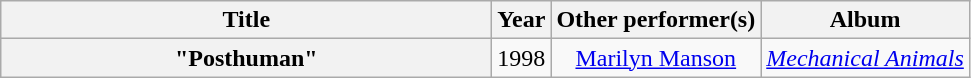<table class="wikitable plainrowheaders" style="text-align:center;">
<tr>
<th scope="col" style="width:20em;">Title</th>
<th scope="col">Year</th>
<th scope="col">Other performer(s)</th>
<th scope="col">Album</th>
</tr>
<tr>
<th scope="row">"Posthuman"</th>
<td>1998</td>
<td><a href='#'>Marilyn Manson</a></td>
<td><em><a href='#'>Mechanical Animals</a></em></td>
</tr>
</table>
